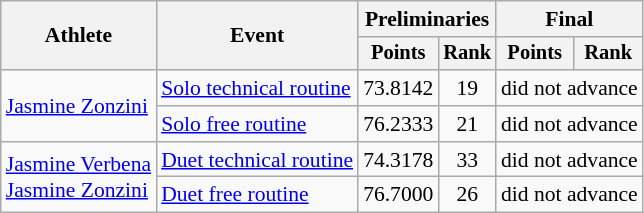<table class=wikitable style="font-size:90%">
<tr>
<th rowspan="2">Athlete</th>
<th rowspan="2">Event</th>
<th colspan="2">Preliminaries</th>
<th colspan="2">Final</th>
</tr>
<tr style="font-size:95%">
<th>Points</th>
<th>Rank</th>
<th>Points</th>
<th>Rank</th>
</tr>
<tr align=center>
<td align=left rowspan=2><a href='#'>Jasmine Zonzini</a></td>
<td align=left><a href='#'>Solo technical routine</a></td>
<td>73.8142</td>
<td>19</td>
<td colspan=2>did not advance</td>
</tr>
<tr align=center>
<td align=left><a href='#'>Solo free routine</a></td>
<td>76.2333</td>
<td>21</td>
<td colspan=2>did not advance</td>
</tr>
<tr align=center>
<td align=left rowspan=2><a href='#'>Jasmine Verbena</a><br><a href='#'>Jasmine Zonzini</a></td>
<td align=left><a href='#'>Duet technical routine</a></td>
<td>74.3178</td>
<td>33</td>
<td colspan=2>did not advance</td>
</tr>
<tr align=center>
<td align=left><a href='#'>Duet free routine</a></td>
<td>76.7000</td>
<td>26</td>
<td colspan=2>did not advance</td>
</tr>
</table>
